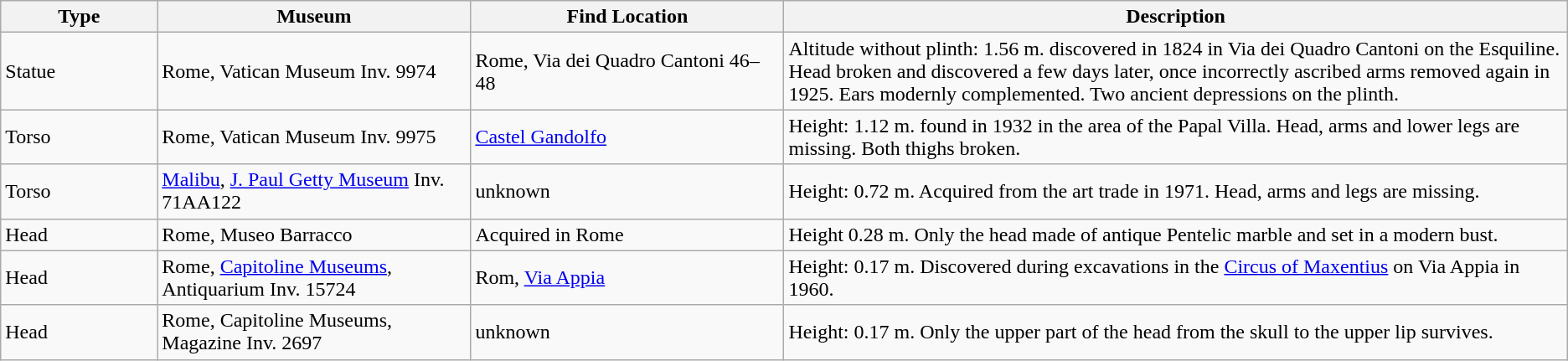<table class="wikitable sortable mw-collapsible mw-collapsed">
<tr class="hintergrundfarbe5">
<th style="width:10%">Type</th>
<th style="width:20%">Museum</th>
<th style="width:20%">Find Location</th>
<th class="unsortable" style="width:50%">Description</th>
</tr>
<tr>
<td data-sort-value="a">Statue</td>
<td data-sort-value="Rom">Rome, Vatican Museum Inv. 9974</td>
<td data-sort-value="Rom">Rome, Via dei Quadro Cantoni 46–48</td>
<td>Altitude without plinth: 1.56 m. discovered in 1824 in Via dei Quadro Cantoni on the Esquiline. Head broken and discovered a few days later, once incorrectly ascribed arms removed again in 1925. Ears modernly complemented. Two ancient depressions on the plinth.</td>
</tr>
<tr>
<td data-sort-value="b">Torso</td>
<td data-sort-value="Rom">Rome, Vatican Museum Inv. 9975</td>
<td data-sort-value="Castelgandolfo"><a href='#'>Castel Gandolfo</a></td>
<td>Height: 1.12 m. found in 1932 in the area of the Papal Villa. Head, arms and lower legs are missing. Both thighs broken.</td>
</tr>
<tr>
<td data-sort-value="b">Torso</td>
<td data-sort-value="Malibu"><a href='#'>Malibu</a>, <a href='#'>J. Paul Getty Museum</a> Inv. 71AA122</td>
<td data-sort-value="zzz">unknown</td>
<td>Height: 0.72 m. Acquired from the art trade in 1971. Head, arms and legs are missing.</td>
</tr>
<tr>
<td data-sort-value="c">Head</td>
<td data-sort-value="Rom">Rome, Museo Barracco</td>
<td data-sort-value="zzz">Acquired in Rome</td>
<td>Height 0.28 m. Only the head made of antique Pentelic marble and set in a modern bust.</td>
</tr>
<tr>
<td data-sort-value="c">Head</td>
<td data-sort-value="Rom">Rome, <a href='#'>Capitoline Museums</a>, Antiquarium Inv. 15724</td>
<td data-sort-value="Rom">Rom, <a href='#'>Via Appia</a></td>
<td>Height: 0.17 m. Discovered during excavations in the <a href='#'>Circus of Maxentius</a> on Via Appia in 1960.</td>
</tr>
<tr>
<td data-sort-value="c">Head</td>
<td data-sort-value="Rom">Rome, Capitoline Museums, Magazine Inv. 2697</td>
<td data-sort-value="zzz">unknown</td>
<td>Height: 0.17 m. Only the upper part of the head from the skull to the upper lip survives.</td>
</tr>
</table>
